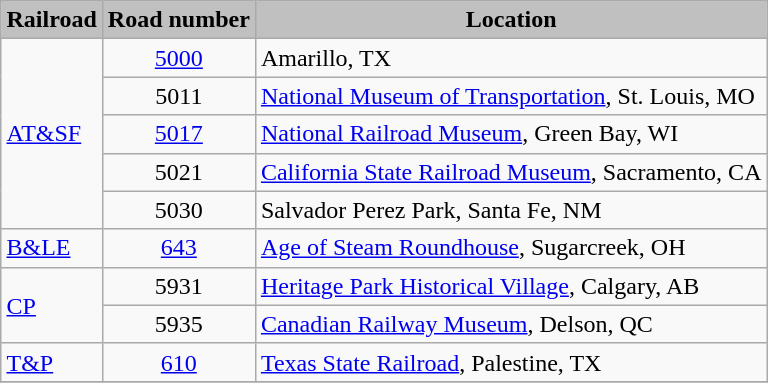<table class="wikitable" style="margin: 1em auto 1em auto;">
<tr>
<th style="background:silver">Railroad</th>
<th style="background:silver">Road number</th>
<th style="background:silver">Location</th>
</tr>
<tr>
<td rowspan=5><a href='#'>AT&SF</a></td>
<td style="text-align:center;"><a href='#'>5000</a></td>
<td>Amarillo, TX</td>
</tr>
<tr>
<td style="text-align:center;">5011</td>
<td><a href='#'>National Museum of Transportation</a>, St. Louis, MO</td>
</tr>
<tr>
<td style="text-align:center;"><a href='#'>5017</a></td>
<td><a href='#'>National Railroad Museum</a>, Green Bay, WI</td>
</tr>
<tr>
<td style="text-align:center;">5021</td>
<td><a href='#'>California State Railroad Museum</a>, Sacramento, CA</td>
</tr>
<tr>
<td style="text-align:center;">5030</td>
<td>Salvador Perez Park, Santa Fe, NM</td>
</tr>
<tr>
<td rowspan=1><a href='#'>B&LE</a></td>
<td style="text-align:center;"><a href='#'>643</a></td>
<td><a href='#'>Age of Steam Roundhouse</a>, Sugarcreek, OH</td>
</tr>
<tr>
<td rowspan=2><a href='#'>CP</a></td>
<td style="text-align:center;">5931</td>
<td><a href='#'>Heritage Park Historical Village</a>, Calgary, AB</td>
</tr>
<tr>
<td style="text-align:center;">5935</td>
<td><a href='#'>Canadian Railway Museum</a>, Delson, QC</td>
</tr>
<tr>
<td rowspan=1><a href='#'>T&P</a></td>
<td style="text-align:center;"><a href='#'>610</a></td>
<td><a href='#'>Texas State Railroad</a>, Palestine, TX</td>
</tr>
<tr>
</tr>
</table>
